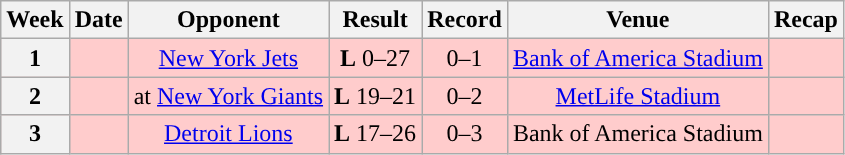<table class="wikitable" style="text-align:center">
<tr>
<th>Week</th>
<th>Date</th>
<th>Opponent</th>
<th>Result</th>
<th>Record</th>
<th>Venue</th>
<th>Recap</th>
</tr>
<tr style="background:#fcc">
<th>1</th>
<td></td>
<td><a href='#'>New York Jets</a></td>
<td><strong>L</strong> 0–27</td>
<td>0–1</td>
<td><a href='#'>Bank of America Stadium</a></td>
<td></td>
</tr>
<tr style="background:#fcc">
<th>2</th>
<td></td>
<td>at <a href='#'>New York Giants</a></td>
<td><strong>L</strong> 19–21</td>
<td>0–2</td>
<td><a href='#'>MetLife Stadium</a></td>
<td></td>
</tr>
<tr style="background:#fcc">
<th>3</th>
<td></td>
<td><a href='#'>Detroit Lions</a></td>
<td><strong>L</strong> 17–26</td>
<td>0–3</td>
<td>Bank of America Stadium</td>
<td></td>
</tr>
</table>
